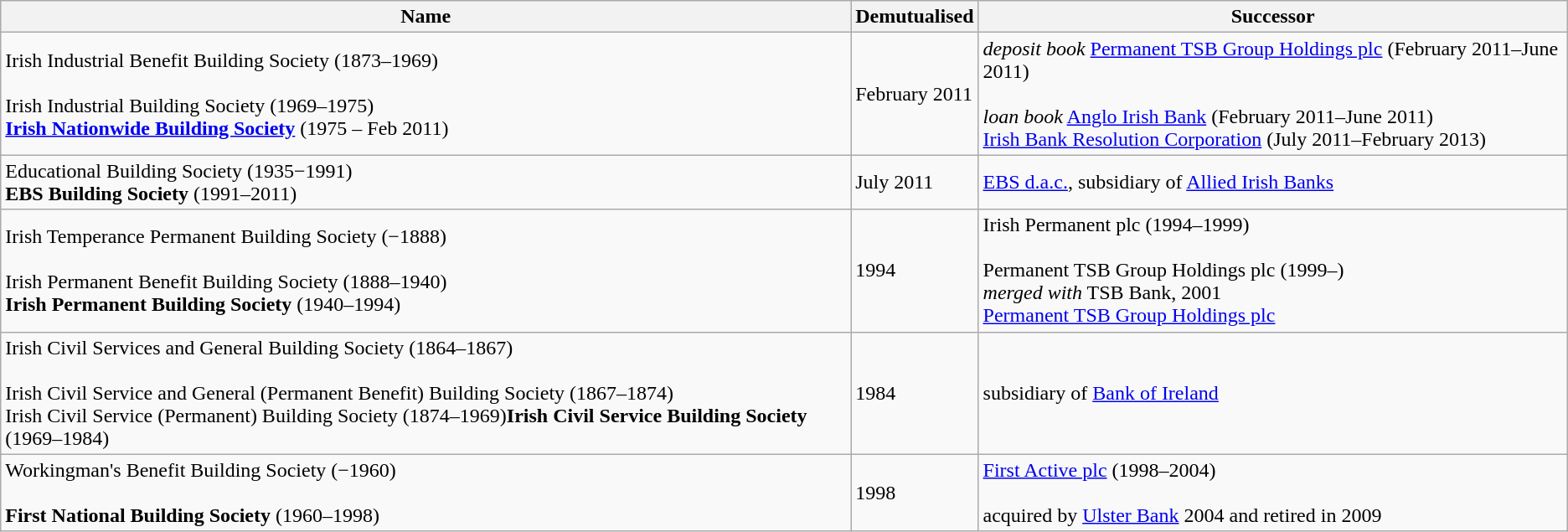<table class="wikitable">
<tr>
<th>Name</th>
<th>Demutualised</th>
<th>Successor</th>
</tr>
<tr>
<td>Irish Industrial Benefit Building Society (1873–1969)<br><br>Irish Industrial Building Society (1969–1975)<br>
<strong><a href='#'>Irish Nationwide Building Society</a></strong> (1975 – Feb 2011)</td>
<td>February 2011</td>
<td><em>deposit book</em> <a href='#'>Permanent TSB Group Holdings plc</a> (February 2011–June 2011)<br><br><em>loan book</em> <a href='#'>Anglo Irish Bank</a> (February 2011–June 2011)<br>
<a href='#'>Irish Bank Resolution Corporation</a> (July 2011–February 2013)</td>
</tr>
<tr>
<td>Educational Building Society (1935−1991)<br><strong>EBS Building Society</strong> (1991–2011)</td>
<td>July 2011</td>
<td><a href='#'>EBS d.a.c.</a>, subsidiary of <a href='#'>Allied Irish Banks</a></td>
</tr>
<tr>
<td>Irish Temperance Permanent Building Society (−1888)<br><br>Irish Permanent Benefit Building Society (1888–1940)<br>
<strong>Irish Permanent Building Society</strong> (1940–1994)</td>
<td>1994</td>
<td>Irish Permanent plc (1994–1999)<br><br>Permanent TSB Group Holdings plc (1999–)<br>
<em>merged with</em> TSB Bank, 2001<br>
<a href='#'>Permanent TSB Group Holdings plc</a></td>
</tr>
<tr>
<td>Irish Civil Services and General Building Society (1864–1867)<br><br>Irish Civil Service and General (Permanent Benefit) Building Society (1867–1874)<br>
Irish Civil Service (Permanent) Building Society (1874–1969)<strong>Irish Civil Service Building Society</strong> (1969–1984)</td>
<td>1984</td>
<td>subsidiary of <a href='#'>Bank of Ireland</a><br></td>
</tr>
<tr>
<td>Workingman's Benefit Building Society (−1960)<br><br><strong>First National Building Society</strong> (1960–1998)</td>
<td>1998</td>
<td><a href='#'>First Active plc</a> (1998–2004)<br><br>acquired by <a href='#'>Ulster Bank</a> 2004 and retired in 2009</td>
</tr>
</table>
